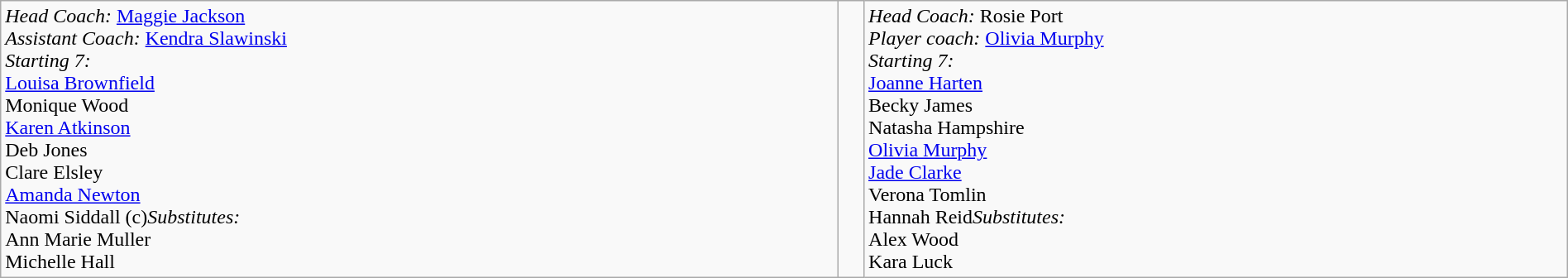<table border=0 class="wikitable" width=100%>
<tr>
<td valign=top><em>Head Coach:</em> <a href='#'>Maggie Jackson</a><br><em>Assistant Coach:</em> <a href='#'>Kendra Slawinski</a><br><em>Starting 7:</em><br> <a href='#'>Louisa Brownfield</a> <br> Monique Wood<br> <a href='#'>Karen Atkinson</a><br> Deb Jones<br> Clare Elsley<br> <a href='#'>Amanda Newton</a><br> Naomi Siddall (c)<em>Substitutes:</em><br> Ann Marie Muller <br> Michelle Hall</td>
<td valign=middle align=center><br></td>
<td valign=top><em>Head Coach:</em> Rosie Port<br><em>Player coach:</em> <a href='#'>Olivia Murphy</a><br><em>Starting 7:</em><br> <a href='#'>Joanne Harten</a><br> Becky James<br> Natasha Hampshire<br> <a href='#'>Olivia Murphy</a><br> <a href='#'>Jade Clarke</a><br> Verona Tomlin<br> Hannah Reid<em>Substitutes:</em><br> Alex Wood<br> Kara Luck</td>
</tr>
</table>
